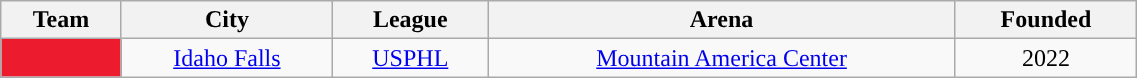<table class="wikitable sortable" width="60%">
<tr>
<th>Team</th>
<th>City</th>
<th>League</th>
<th>Arena</th>
<th>Founded</th>
</tr>
<tr align=center>
<td style="color:white; background:#ed1b2e; "><strong><a href='#'></a></strong></td>
<td><a href='#'>Idaho Falls</a></td>
<td><a href='#'>USPHL</a></td>
<td><a href='#'>Mountain America Center</a></td>
<td>2022</td>
</tr>
</table>
